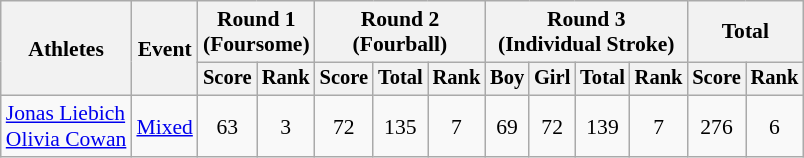<table class="wikitable" style="font-size:90%">
<tr>
<th rowspan="2">Athletes</th>
<th rowspan="2">Event</th>
<th colspan="2">Round 1<br>(Foursome)</th>
<th colspan="3">Round 2<br>(Fourball)</th>
<th colspan="4">Round 3<br>(Individual Stroke)</th>
<th colspan="2">Total</th>
</tr>
<tr style="font-size:95%">
<th>Score</th>
<th>Rank</th>
<th>Score</th>
<th>Total</th>
<th>Rank</th>
<th>Boy</th>
<th>Girl</th>
<th>Total</th>
<th>Rank</th>
<th>Score</th>
<th>Rank</th>
</tr>
<tr align=center>
<td align=left><a href='#'>Jonas Liebich</a><br><a href='#'>Olivia Cowan</a></td>
<td align=left><a href='#'>Mixed</a></td>
<td>63</td>
<td>3</td>
<td>72</td>
<td>135</td>
<td>7</td>
<td>69</td>
<td>72</td>
<td>139</td>
<td>7</td>
<td>276</td>
<td>6</td>
</tr>
</table>
